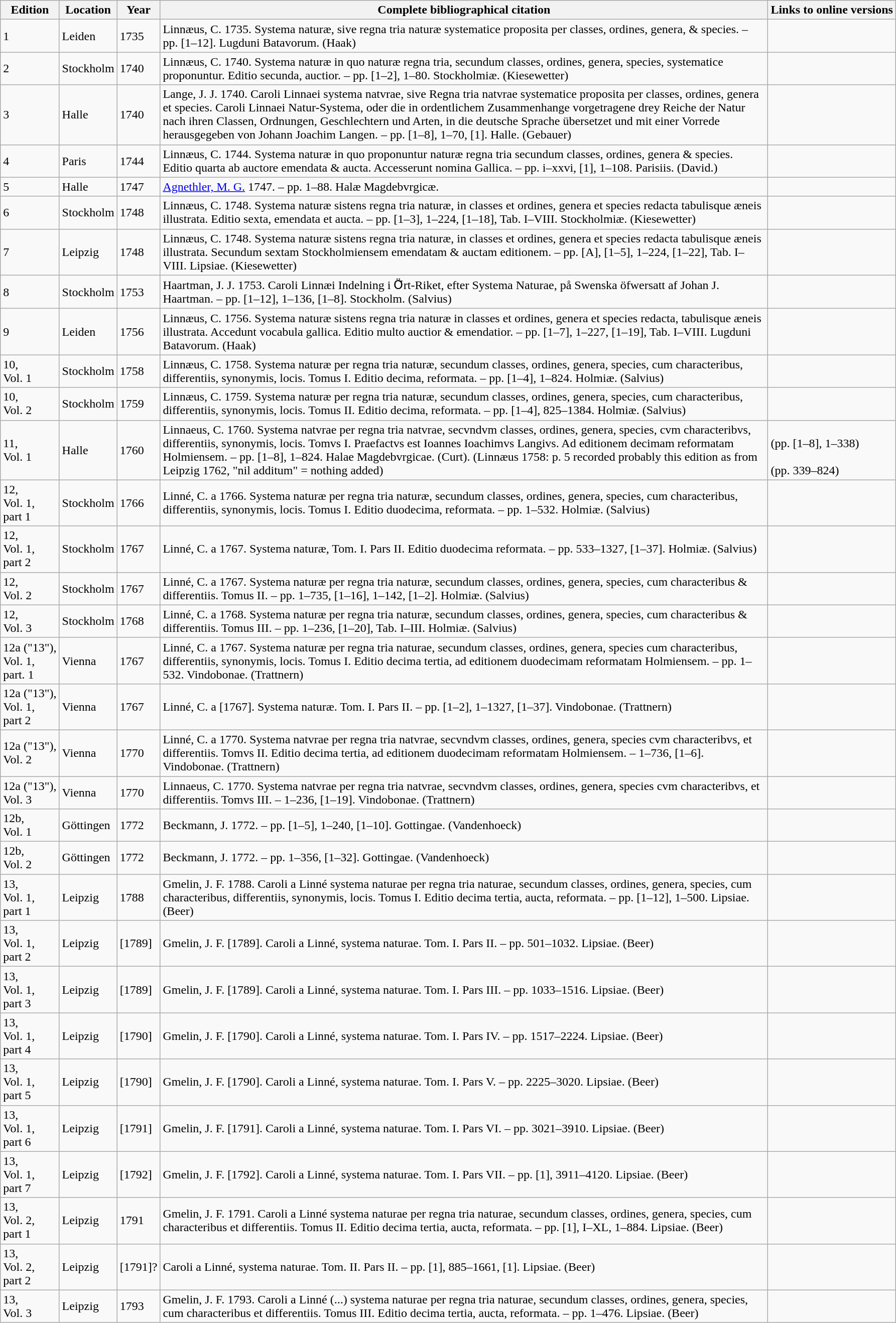<table class="wikitable">
<tr>
<th>Edition</th>
<th>Location</th>
<th>Year</th>
<th style="width:50em">Complete bibliographical citation</th>
<th>Links to online versions</th>
</tr>
<tr>
<td>1</td>
<td>Leiden</td>
<td>1735</td>
<td>Linnæus, C. 1735. Systema naturæ, sive regna tria naturæ systematice proposita per classes, ordines, genera, & species. – pp. [1–12]. Lugduni Batavorum. (Haak)</td>
<td></td>
</tr>
<tr>
<td>2</td>
<td>Stockholm</td>
<td>1740</td>
<td>Linnæus, C. 1740. Systema naturæ in quo naturæ regna tria, secundum classes, ordines, genera, species, systematice proponuntur. Editio secunda, auctior. – pp. [1–2], 1–80. Stockholmiæ. (Kiesewetter)</td>
<td></td>
</tr>
<tr>
<td>3</td>
<td>Halle</td>
<td>1740</td>
<td>Lange, J. J. 1740. Caroli Linnaei systema natvrae, sive Regna tria natvrae systematice proposita per classes, ordines, genera et species. Caroli Linnaei Natur-Systema, oder die in ordentlichem Zusammenhange vorgetragene drey Reiche der Natur nach ihren Classen, Ordnungen, Geschlechtern und Arten, in die deutsche Sprache übersetzet und mit einer Vorrede herausgegeben von Johann Joachim Langen. – pp. [1–8], 1–70, [1]. Halle. (Gebauer)</td>
<td></td>
</tr>
<tr>
<td>4</td>
<td>Paris</td>
<td>1744</td>
<td>Linnæus, C. 1744. Systema naturæ in quo proponuntur naturæ regna tria secundum classes, ordines, genera & species. Editio quarta ab auctore emendata & aucta. Accesserunt nomina Gallica. – pp. i–xxvi, [1], 1–108. Parisiis. (David.)</td>
<td><br></td>
</tr>
<tr>
<td>5</td>
<td>Halle</td>
<td>1747</td>
<td><a href='#'>Agnethler, M. G.</a> 1747.  – pp. 1–88. Halæ Magdebvrgicæ.</td>
<td></td>
</tr>
<tr>
<td>6</td>
<td>Stockholm</td>
<td>1748</td>
<td>Linnæus, C. 1748. Systema naturæ sistens regna tria naturæ, in classes et ordines, genera et species redacta tabulisque æneis illustrata. Editio sexta, emendata et aucta. – pp. [1–3], 1–224, [1–18], Tab. I–VIII. Stockholmiæ. (Kiesewetter)</td>
<td></td>
</tr>
<tr>
<td>7</td>
<td>Leipzig</td>
<td>1748</td>
<td>Linnæus, C. 1748. Systema naturæ sistens regna tria naturæ, in classes et ordines, genera et species redacta tabulisque æneis illustrata. Secundum sextam Stockholmiensem emendatam & auctam editionem. – pp. [A], [1–5], 1–224, [1–22], Tab. I–VIII. Lipsiae. (Kiesewetter)</td>
<td></td>
</tr>
<tr>
<td>8</td>
<td>Stockholm</td>
<td>1753</td>
<td>Haartman, J. J. 1753. Caroli Linnæi Indelning i Ö̈rt-Riket, efter Systema Naturae, på Swenska öfwersatt af Johan J. Haartman. – pp. [1–12], 1–136, [1–8]. Stockholm. (Salvius)</td>
<td></td>
</tr>
<tr>
<td>9</td>
<td>Leiden</td>
<td>1756</td>
<td>Linnæus, C. 1756. Systema naturæ sistens regna tria naturæ in classes et ordines, genera et species redacta, tabulisque æneis illustrata. Accedunt vocabula gallica. Editio multo auctior & emendatior. – pp. [1–7], 1–227, [1–19], Tab. I–VIII. Lugduni Batavorum. (Haak)</td>
<td><br></td>
</tr>
<tr>
<td>10,<br>Vol. 1</td>
<td>Stockholm</td>
<td>1758</td>
<td>Linnæus, C. 1758. Systema naturæ per regna tria naturæ, secundum classes, ordines, genera, species, cum characteribus, differentiis, synonymis, locis. Tomus I. Editio decima, reformata. – pp. [1–4], 1–824. Holmiæ. (Salvius)</td>
<td><br><br></td>
</tr>
<tr>
<td>10,<br>Vol. 2</td>
<td>Stockholm</td>
<td>1759</td>
<td>Linnæus, C. 1759. Systema naturæ per regna tria naturæ, secundum classes, ordines, genera, species, cum characteribus, differentiis, synonymis, locis. Tomus II. Editio decima, reformata. – pp. [1–4], 825–1384. Holmiæ. (Salvius)</td>
<td></td>
</tr>
<tr>
<td>11,<br>Vol. 1</td>
<td>Halle</td>
<td>1760</td>
<td>Linnaeus, C. 1760. Systema natvrae per regna tria natvrae, secvndvm classes, ordines, genera, species, cvm characteribvs, differentiis, synonymis, locis. Tomvs I. Praefactvs est Ioannes Ioachimvs Langivs. Ad editionem decimam reformatam Holmiensem. – pp. [1–8], 1–824. Halae Magdebvrgicae. (Curt). (Linnæus 1758: p. 5 recorded probably this edition as from Leipzig 1762, "nil additum" = nothing added)</td>
<td><br>(pp. [1–8], 1–338)<br><br>(pp. 339–824)</td>
</tr>
<tr>
<td>12,<br>Vol. 1,<br>part 1</td>
<td>Stockholm</td>
<td>1766</td>
<td>Linné, C. a 1766. Systema naturæ per regna tria naturæ, secundum classes, ordines, genera, species, cum characteribus, differentiis, synonymis, locis. Tomus I. Editio duodecima, reformata. – pp. 1–532. Holmiæ. (Salvius)</td>
<td><br></td>
</tr>
<tr>
<td>12,<br>Vol. 1,<br>part 2</td>
<td>Stockholm</td>
<td>1767</td>
<td>Linné, C. a 1767. Systema naturæ, Tom. I. Pars II. Editio duodecima reformata. – pp. 533–1327, [1–37]. Holmiæ. (Salvius)</td>
<td><br></td>
</tr>
<tr>
<td>12,<br>Vol. 2</td>
<td>Stockholm</td>
<td>1767</td>
<td>Linné, C. a 1767. Systema naturæ per regna tria naturæ, secundum classes, ordines, genera, species, cum characteribus & differentiis. Tomus II. – pp. 1–735, [1–16], 1–142, [1–2]. Holmiæ. (Salvius)</td>
<td></td>
</tr>
<tr>
<td>12,<br>Vol. 3</td>
<td>Stockholm</td>
<td>1768</td>
<td>Linné, C. a 1768. Systema naturæ per regna tria naturæ, secundum classes, ordines, genera, species, cum characteribus & differentiis. Tomus III. – pp. 1–236, [1–20], Tab. I–III. Holmiæ. (Salvius)</td>
<td></td>
</tr>
<tr>
<td>12a ("13"),<br>Vol. 1,<br>part. 1</td>
<td>Vienna</td>
<td>1767</td>
<td>Linné, C. a 1767. Systema naturæ per regna tria naturae, secundum classes, ordines, genera, species cum characteribus, differentiis, synonymis, locis. Tomus I. Editio decima tertia, ad editionem duodecimam reformatam Holmiensem. – pp. 1–532. Vindobonae. (Trattnern)</td>
<td><br><br></td>
</tr>
<tr>
<td>12a ("13"),<br>Vol. 1,<br>part 2</td>
<td>Vienna</td>
<td>1767</td>
<td>Linné, C. a [1767]. Systema naturæ. Tom. I. Pars II. – pp. [1–2], 1–1327, [1–37]. Vindobonae. (Trattnern)</td>
<td><br><br></td>
</tr>
<tr>
<td>12a ("13"),<br>Vol. 2</td>
<td>Vienna</td>
<td>1770</td>
<td>Linné, C. a 1770. Systema natvrae per regna tria natvrae, secvndvm classes, ordines, genera, species cvm characteribvs, et differentiis. Tomvs II. Editio decima tertia, ad editionem duodecimam reformatam Holmiensem. – 1–736, [1–6]. Vindobonae. (Trattnern)</td>
<td><br><br><br></td>
</tr>
<tr>
<td>12a ("13"),<br>Vol. 3</td>
<td>Vienna</td>
<td>1770</td>
<td>Linnaeus, C. 1770. Systema natvrae per regna tria natvrae, secvndvm classes, ordines, genera, species cvm characteribvs, et differentiis. Tomvs III. – 1–236, [1–19]. Vindobonae. (Trattnern)</td>
<td><br><br></td>
</tr>
<tr>
<td>12b,<br>Vol. 1</td>
<td>Göttingen</td>
<td>1772</td>
<td>Beckmann, J. 1772.  – pp. [1–5], 1–240, [1–10]. Gottingae. (Vandenhoeck)</td>
<td></td>
</tr>
<tr>
<td>12b,<br>Vol. 2</td>
<td>Göttingen</td>
<td>1772</td>
<td>Beckmann, J. 1772.  – pp. 1–356, [1–32]. Gottingae. (Vandenhoeck)</td>
<td></td>
</tr>
<tr>
<td>13,<br>Vol. 1,<br>part 1</td>
<td>Leipzig</td>
<td>1788</td>
<td>Gmelin, J. F. 1788. Caroli a Linné systema naturae per regna tria naturae, secundum classes, ordines, genera, species, cum characteribus, differentiis, synonymis, locis. Tomus I. Editio decima tertia, aucta, reformata. – pp. [1–12], 1–500. Lipsiae. (Beer)</td>
<td><br></td>
</tr>
<tr>
<td>13,<br>Vol. 1,<br>part 2</td>
<td>Leipzig</td>
<td>[1789]</td>
<td>Gmelin, J. F. [1789]. Caroli a Linné, systema naturae. Tom. I. Pars II. – pp. 501–1032. Lipsiae. (Beer)</td>
<td><br></td>
</tr>
<tr>
<td>13,<br>Vol. 1,<br>part 3</td>
<td>Leipzig</td>
<td>[1789]</td>
<td>Gmelin, J. F. [1789]. Caroli a Linné, systema naturae. Tom. I. Pars III. – pp. 1033–1516. Lipsiae. (Beer)</td>
<td><br></td>
</tr>
<tr>
<td>13,<br>Vol. 1,<br>part 4</td>
<td>Leipzig</td>
<td>[1790]</td>
<td>Gmelin, J. F. [1790]. Caroli a Linné, systema naturae. Tom. I. Pars IV. – pp. 1517–2224. Lipsiae. (Beer)</td>
<td><br></td>
</tr>
<tr>
<td>13,<br>Vol. 1,<br>part 5</td>
<td>Leipzig</td>
<td>[1790]</td>
<td>Gmelin, J. F. [1790]. Caroli a Linné, systema naturae. Tom. I. Pars V. – pp. 2225–3020. Lipsiae. (Beer)</td>
<td><br></td>
</tr>
<tr>
<td>13,<br>Vol. 1,<br>part 6</td>
<td>Leipzig</td>
<td>[1791]</td>
<td>Gmelin, J. F. [1791]. Caroli a Linné, systema naturae. Tom. I. Pars VI. – pp. 3021–3910. Lipsiae. (Beer)</td>
<td><br></td>
</tr>
<tr>
<td>13,<br>Vol. 1,<br>part 7</td>
<td>Leipzig</td>
<td>[1792]</td>
<td>Gmelin, J. F. [1792]. Caroli a Linné, systema naturae. Tom. I. Pars VII. – pp. [1], 3911–4120. Lipsiae. (Beer)</td>
<td></td>
</tr>
<tr>
<td>13,<br>Vol. 2,<br>part 1</td>
<td>Leipzig</td>
<td>1791</td>
<td>Gmelin, J. F. 1791. Caroli a Linné systema naturae per regna tria naturae, secundum classes, ordines, genera, species, cum characteribus et differentiis. Tomus II. Editio decima tertia, aucta, reformata. – pp. [1], I–XL, 1–884. Lipsiae. (Beer)</td>
<td><br><br></td>
</tr>
<tr>
<td>13,<br>Vol. 2,<br>part 2</td>
<td>Leipzig</td>
<td>[1791]?</td>
<td>Caroli a Linné, systema naturae. Tom. II. Pars II. – pp. [1], 885–1661, [1]. Lipsiae. (Beer)</td>
<td><br></td>
</tr>
<tr>
<td>13,<br>Vol. 3</td>
<td>Leipzig</td>
<td>1793</td>
<td>Gmelin, J. F. 1793. Caroli a Linné (...) systema naturae per regna tria naturae, secundum classes, ordines, genera, species, cum characteribus et differentiis. Tomus III. Editio decima tertia, aucta, reformata. – pp. 1–476. Lipsiae. (Beer)</td>
<td><br><br></td>
</tr>
</table>
